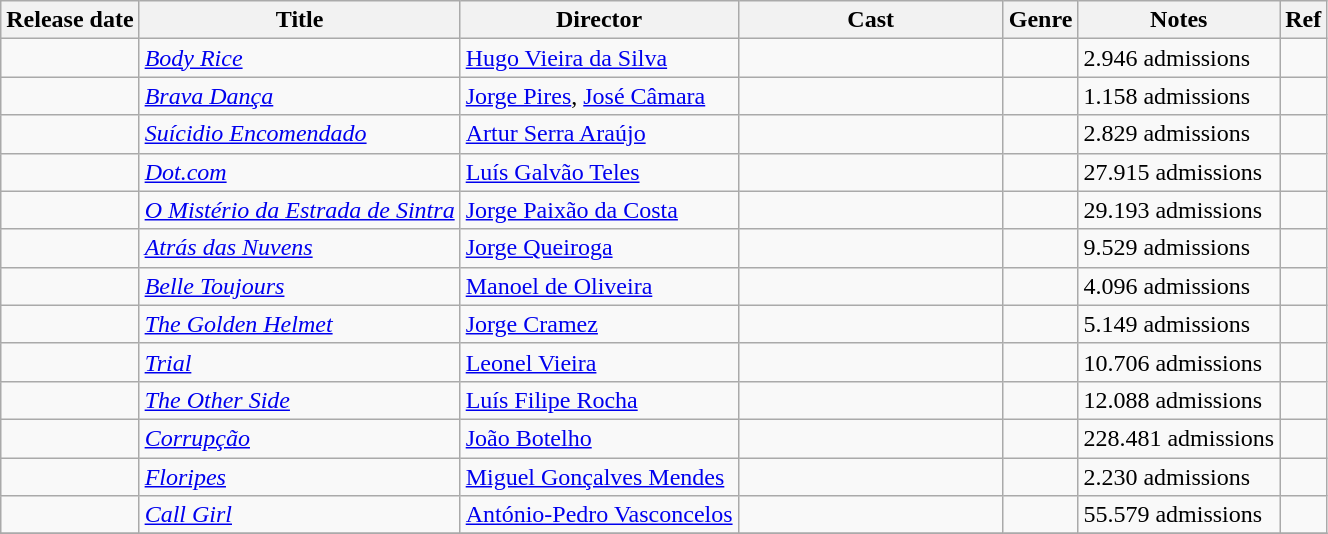<table class="wikitable sortable">
<tr>
<th>Release date</th>
<th>Title</th>
<th>Director</th>
<th style="width:20%;">Cast</th>
<th>Genre</th>
<th>Notes</th>
<th>Ref</th>
</tr>
<tr>
<td></td>
<td><em><a href='#'>Body Rice</a></em></td>
<td><a href='#'>Hugo Vieira da Silva</a></td>
<td></td>
<td></td>
<td>2.946 admissions</td>
<td></td>
</tr>
<tr>
<td></td>
<td><em><a href='#'>Brava Dança</a></em></td>
<td><a href='#'>Jorge Pires</a>, <a href='#'>José Câmara</a></td>
<td></td>
<td></td>
<td>1.158 admissions</td>
<td></td>
</tr>
<tr>
<td></td>
<td><em><a href='#'>Suícidio Encomendado</a></em></td>
<td><a href='#'>Artur Serra Araújo</a></td>
<td></td>
<td></td>
<td>2.829 admissions</td>
<td></td>
</tr>
<tr>
<td></td>
<td><em><a href='#'>Dot.com</a></em></td>
<td><a href='#'>Luís Galvão Teles</a></td>
<td></td>
<td></td>
<td>27.915 admissions</td>
<td></td>
</tr>
<tr>
<td></td>
<td><em><a href='#'>O Mistério da Estrada de Sintra</a></em></td>
<td><a href='#'>Jorge Paixão da Costa</a></td>
<td></td>
<td></td>
<td>29.193 admissions</td>
<td></td>
</tr>
<tr>
<td></td>
<td><em><a href='#'>Atrás das Nuvens</a></em></td>
<td><a href='#'>Jorge Queiroga</a></td>
<td></td>
<td></td>
<td>9.529 admissions</td>
<td></td>
</tr>
<tr>
<td></td>
<td><em><a href='#'>Belle Toujours</a></em></td>
<td><a href='#'>Manoel de Oliveira</a></td>
<td></td>
<td></td>
<td>4.096 admissions</td>
<td></td>
</tr>
<tr>
<td></td>
<td><em><a href='#'>The Golden Helmet</a></em></td>
<td><a href='#'>Jorge Cramez</a></td>
<td></td>
<td></td>
<td>5.149 admissions</td>
<td></td>
</tr>
<tr>
<td></td>
<td><em><a href='#'>Trial</a></em></td>
<td><a href='#'>Leonel Vieira</a></td>
<td></td>
<td></td>
<td>10.706 admissions</td>
<td></td>
</tr>
<tr>
<td></td>
<td><em><a href='#'>The Other Side</a></em></td>
<td><a href='#'>Luís Filipe Rocha</a></td>
<td></td>
<td></td>
<td>12.088 admissions</td>
<td></td>
</tr>
<tr>
<td></td>
<td><em><a href='#'>Corrupção</a></em></td>
<td><a href='#'>João Botelho</a></td>
<td></td>
<td></td>
<td>228.481 admissions</td>
<td></td>
</tr>
<tr>
<td></td>
<td><em><a href='#'>Floripes</a></em></td>
<td><a href='#'>Miguel Gonçalves Mendes</a></td>
<td></td>
<td></td>
<td>2.230 admissions</td>
<td></td>
</tr>
<tr>
<td></td>
<td><em><a href='#'>Call Girl</a></em></td>
<td><a href='#'>António-Pedro Vasconcelos</a></td>
<td></td>
<td></td>
<td>55.579 admissions</td>
<td></td>
</tr>
<tr>
</tr>
</table>
